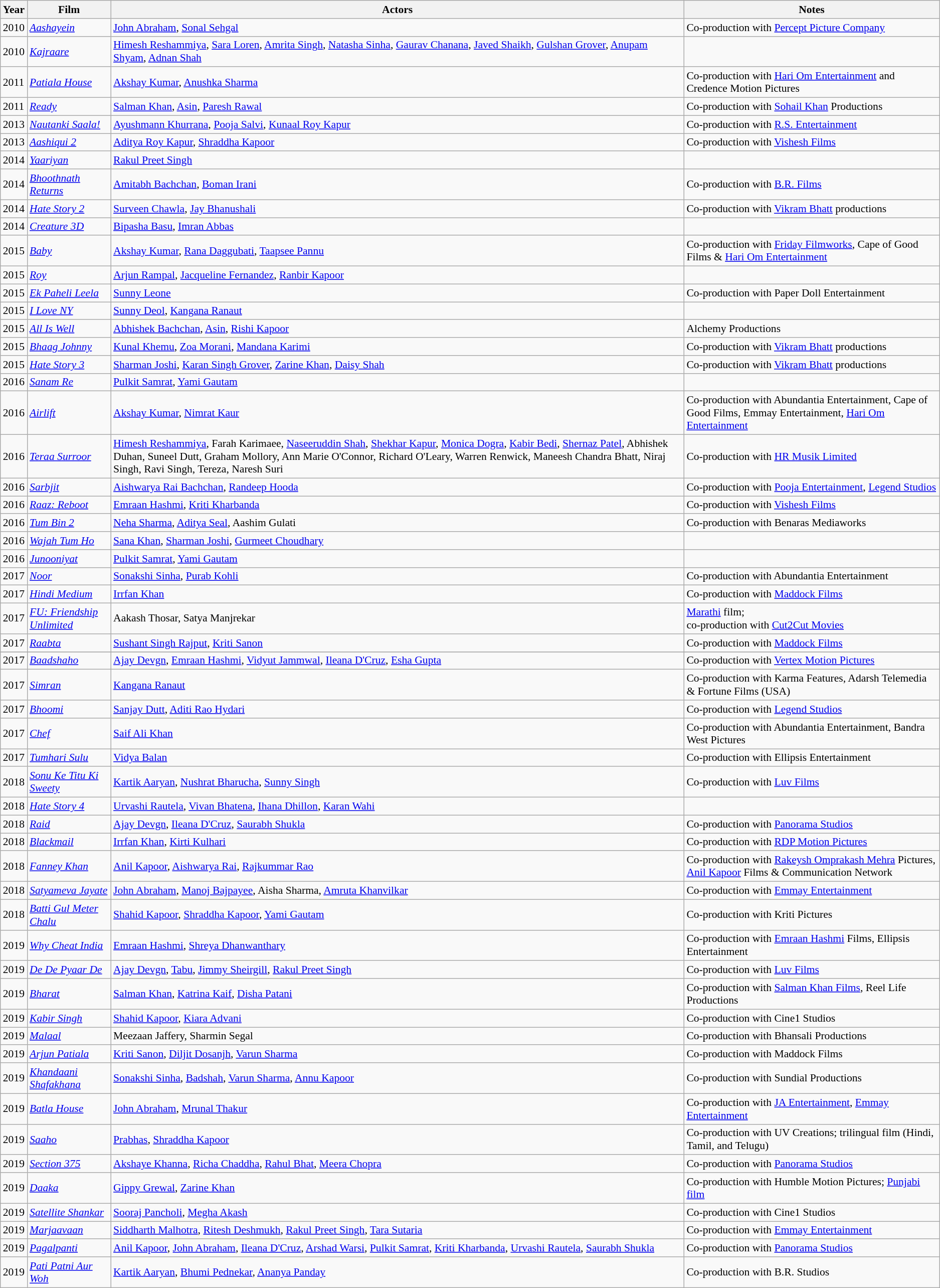<table class="wikitable" style="font-size:90%">
<tr>
<th>Year</th>
<th>Film</th>
<th>Actors</th>
<th>Notes</th>
</tr>
<tr>
<td>2010</td>
<td><em><a href='#'>Aashayein</a></em></td>
<td><a href='#'>John Abraham</a>, <a href='#'>Sonal Sehgal</a></td>
<td>Co-production with <a href='#'>Percept Picture Company</a></td>
</tr>
<tr>
<td>2010</td>
<td><em><a href='#'>Kajraare</a></em></td>
<td><a href='#'>Himesh Reshammiya</a>, <a href='#'>Sara Loren</a>, <a href='#'>Amrita Singh</a>, <a href='#'>Natasha Sinha</a>, <a href='#'>Gaurav Chanana</a>, <a href='#'>Javed Shaikh</a>, <a href='#'>Gulshan Grover</a>, <a href='#'>Anupam Shyam</a>, <a href='#'>Adnan Shah</a></td>
<td></td>
</tr>
<tr>
<td>2011</td>
<td><em><a href='#'>Patiala House</a></em></td>
<td><a href='#'>Akshay Kumar</a>, <a href='#'>Anushka Sharma</a></td>
<td>Co-production with <a href='#'>Hari Om Entertainment</a> and Credence Motion Pictures</td>
</tr>
<tr>
<td>2011</td>
<td><em><a href='#'>Ready</a></em></td>
<td><a href='#'>Salman Khan</a>, <a href='#'>Asin</a>, <a href='#'>Paresh Rawal</a></td>
<td>Co-production with <a href='#'>Sohail Khan</a> Productions</td>
</tr>
<tr>
<td>2013</td>
<td><em><a href='#'>Nautanki Saala!</a></em></td>
<td><a href='#'>Ayushmann Khurrana</a>, <a href='#'>Pooja Salvi</a>, <a href='#'>Kunaal Roy Kapur</a></td>
<td>Co-production with <a href='#'>R.S. Entertainment</a></td>
</tr>
<tr>
<td>2013</td>
<td><em><a href='#'>Aashiqui 2</a></em></td>
<td><a href='#'>Aditya Roy Kapur</a>, <a href='#'>Shraddha Kapoor</a></td>
<td>Co-production with <a href='#'>Vishesh Films</a></td>
</tr>
<tr>
<td>2014</td>
<td><em><a href='#'>Yaariyan</a></em></td>
<td><a href='#'>Rakul Preet Singh</a></td>
<td></td>
</tr>
<tr>
<td>2014</td>
<td><em><a href='#'>Bhoothnath Returns</a></em></td>
<td><a href='#'>Amitabh Bachchan</a>, <a href='#'>Boman Irani</a></td>
<td>Co-production with <a href='#'>B.R. Films</a></td>
</tr>
<tr>
<td>2014</td>
<td><em><a href='#'>Hate Story 2</a></em></td>
<td><a href='#'>Surveen Chawla</a>, <a href='#'>Jay Bhanushali</a></td>
<td>Co-production with <a href='#'>Vikram Bhatt</a> productions</td>
</tr>
<tr>
<td>2014</td>
<td><em><a href='#'>Creature 3D</a></em></td>
<td><a href='#'>Bipasha Basu</a>, <a href='#'>Imran Abbas</a></td>
<td></td>
</tr>
<tr>
<td>2015</td>
<td><em><a href='#'>Baby</a></em></td>
<td><a href='#'>Akshay Kumar</a>, <a href='#'>Rana Daggubati</a>, <a href='#'>Taapsee Pannu</a></td>
<td>Co-production with <a href='#'>Friday Filmworks</a>, Cape of Good Films & <a href='#'>Hari Om Entertainment</a></td>
</tr>
<tr>
<td>2015</td>
<td><em><a href='#'>Roy</a></em></td>
<td><a href='#'>Arjun Rampal</a>, <a href='#'>Jacqueline Fernandez</a>, <a href='#'>Ranbir Kapoor</a></td>
<td></td>
</tr>
<tr>
<td>2015</td>
<td><em><a href='#'>Ek Paheli Leela</a></em></td>
<td><a href='#'>Sunny Leone</a></td>
<td>Co-production with Paper Doll Entertainment</td>
</tr>
<tr>
<td>2015</td>
<td><em><a href='#'>I Love NY</a></em></td>
<td><a href='#'>Sunny Deol</a>, <a href='#'>Kangana Ranaut</a></td>
<td></td>
</tr>
<tr>
<td>2015</td>
<td><em><a href='#'>All Is Well</a></em></td>
<td><a href='#'>Abhishek Bachchan</a>, <a href='#'>Asin</a>, <a href='#'>Rishi Kapoor</a></td>
<td>Alchemy Productions</td>
</tr>
<tr>
<td>2015</td>
<td><em><a href='#'>Bhaag Johnny</a></em></td>
<td><a href='#'>Kunal Khemu</a>, <a href='#'>Zoa Morani</a>, <a href='#'>Mandana Karimi</a></td>
<td>Co-production with <a href='#'>Vikram Bhatt</a> productions</td>
</tr>
<tr>
<td>2015</td>
<td><em><a href='#'>Hate Story 3</a></em></td>
<td><a href='#'>Sharman Joshi</a>, <a href='#'>Karan Singh Grover</a>, <a href='#'>Zarine Khan</a>, <a href='#'>Daisy Shah</a></td>
<td>Co-production with <a href='#'>Vikram Bhatt</a> productions</td>
</tr>
<tr>
<td>2016</td>
<td><em><a href='#'>Sanam Re</a></em></td>
<td><a href='#'>Pulkit Samrat</a>, <a href='#'>Yami Gautam</a></td>
<td></td>
</tr>
<tr>
<td>2016</td>
<td><em><a href='#'>Airlift</a></em></td>
<td><a href='#'>Akshay Kumar</a>, <a href='#'>Nimrat Kaur</a></td>
<td>Co-production with Abundantia Entertainment, Cape of Good Films, Emmay Entertainment, <a href='#'>Hari Om Entertainment</a></td>
</tr>
<tr>
<td>2016</td>
<td><em><a href='#'>Teraa Surroor</a></em></td>
<td><a href='#'>Himesh Reshammiya</a>, Farah Karimaee, <a href='#'>Naseeruddin Shah</a>, <a href='#'>Shekhar Kapur</a>, <a href='#'>Monica Dogra</a>, <a href='#'>Kabir Bedi</a>, <a href='#'>Shernaz Patel</a>, Abhishek Duhan, Suneel Dutt, Graham Mollory, Ann Marie O'Connor, Richard O'Leary, Warren Renwick, Maneesh Chandra Bhatt, Niraj Singh, Ravi Singh, Tereza, Naresh Suri</td>
<td>Co-production with <a href='#'>HR Musik Limited</a></td>
</tr>
<tr>
<td>2016</td>
<td><em><a href='#'>Sarbjit</a></em></td>
<td><a href='#'>Aishwarya Rai Bachchan</a>, <a href='#'>Randeep Hooda</a></td>
<td>Co-production with <a href='#'>Pooja Entertainment</a>, <a href='#'>Legend Studios</a></td>
</tr>
<tr>
<td>2016</td>
<td><em><a href='#'>Raaz: Reboot</a></em></td>
<td><a href='#'>Emraan Hashmi</a>, <a href='#'>Kriti Kharbanda</a></td>
<td>Co-production with <a href='#'>Vishesh Films</a></td>
</tr>
<tr>
<td>2016</td>
<td><em><a href='#'>Tum Bin 2</a></em></td>
<td><a href='#'>Neha Sharma</a>, <a href='#'>Aditya Seal</a>, Aashim Gulati</td>
<td>Co-production with Benaras Mediaworks</td>
</tr>
<tr>
<td>2016</td>
<td><em><a href='#'>Wajah Tum Ho</a></em></td>
<td><a href='#'>Sana Khan</a>, <a href='#'>Sharman Joshi</a>, <a href='#'>Gurmeet Choudhary</a></td>
<td></td>
</tr>
<tr>
<td>2016</td>
<td><em><a href='#'>Junooniyat</a></em></td>
<td><a href='#'>Pulkit Samrat</a>, <a href='#'>Yami Gautam</a></td>
<td></td>
</tr>
<tr>
<td>2017</td>
<td><em><a href='#'>Noor</a></em></td>
<td><a href='#'>Sonakshi Sinha</a>, <a href='#'>Purab Kohli</a></td>
<td>Co-production with Abundantia Entertainment</td>
</tr>
<tr>
<td>2017</td>
<td><em><a href='#'>Hindi Medium</a></em></td>
<td><a href='#'>Irrfan Khan</a></td>
<td>Co-production with <a href='#'>Maddock Films</a></td>
</tr>
<tr>
<td>2017</td>
<td><em><a href='#'>FU: Friendship Unlimited</a></em></td>
<td>Aakash Thosar, Satya Manjrekar</td>
<td><a href='#'>Marathi</a> film;<br>co-production with <a href='#'>Cut2Cut Movies</a></td>
</tr>
<tr>
<td>2017</td>
<td><em><a href='#'>Raabta</a></em></td>
<td><a href='#'>Sushant Singh Rajput</a>, <a href='#'>Kriti Sanon</a></td>
<td>Co-production with <a href='#'>Maddock Films</a></td>
</tr>
<tr>
</tr>
<tr>
<td>2017</td>
<td><em><a href='#'>Baadshaho</a></em></td>
<td><a href='#'>Ajay Devgn</a>, <a href='#'>Emraan Hashmi</a>, <a href='#'>Vidyut Jammwal</a>, <a href='#'>Ileana D'Cruz</a>, <a href='#'>Esha Gupta</a></td>
<td>Co-production with <a href='#'>Vertex Motion Pictures</a></td>
</tr>
<tr>
<td>2017</td>
<td><em><a href='#'>Simran</a></em></td>
<td><a href='#'>Kangana Ranaut</a></td>
<td>Co-production with Karma Features, Adarsh Telemedia & Fortune Films (USA)</td>
</tr>
<tr>
<td>2017</td>
<td><em><a href='#'>Bhoomi</a></em></td>
<td><a href='#'>Sanjay Dutt</a>, <a href='#'>Aditi Rao Hydari</a></td>
<td>Co-production with <a href='#'>Legend Studios</a></td>
</tr>
<tr>
<td>2017</td>
<td><em><a href='#'>Chef</a></em></td>
<td><a href='#'>Saif Ali Khan</a></td>
<td>Co-production with Abundantia Entertainment, Bandra West Pictures</td>
</tr>
<tr>
<td>2017</td>
<td><em><a href='#'>Tumhari Sulu</a></em></td>
<td><a href='#'>Vidya Balan</a></td>
<td>Co-production with Ellipsis Entertainment</td>
</tr>
<tr>
<td>2018</td>
<td><em><a href='#'>Sonu Ke Titu Ki Sweety</a></em></td>
<td><a href='#'>Kartik Aaryan</a>, <a href='#'>Nushrat Bharucha</a>, <a href='#'>Sunny Singh</a></td>
<td>Co-production with <a href='#'>Luv Films</a></td>
</tr>
<tr>
<td>2018</td>
<td><em><a href='#'>Hate Story 4</a></em></td>
<td><a href='#'>Urvashi Rautela</a>, <a href='#'>Vivan Bhatena</a>, <a href='#'>Ihana Dhillon</a>, <a href='#'>Karan Wahi</a></td>
<td></td>
</tr>
<tr>
<td>2018</td>
<td><em><a href='#'>Raid</a></em></td>
<td><a href='#'>Ajay Devgn</a>, <a href='#'>Ileana D'Cruz</a>, <a href='#'>Saurabh Shukla</a></td>
<td>Co-production with <a href='#'>Panorama Studios</a></td>
</tr>
<tr>
<td>2018</td>
<td><em><a href='#'>Blackmail</a></em></td>
<td><a href='#'>Irrfan Khan</a>, <a href='#'>Kirti Kulhari</a></td>
<td>Co-production with <a href='#'>RDP Motion Pictures</a></td>
</tr>
<tr>
<td>2018</td>
<td><em><a href='#'>Fanney Khan</a></em></td>
<td><a href='#'>Anil Kapoor</a>, <a href='#'>Aishwarya Rai</a>, <a href='#'>Rajkummar Rao</a></td>
<td>Co-production with <a href='#'>Rakeysh Omprakash Mehra</a> Pictures, <a href='#'>Anil Kapoor</a> Films & Communication Network</td>
</tr>
<tr>
<td>2018</td>
<td><em><a href='#'>Satyameva Jayate</a></em></td>
<td><a href='#'>John Abraham</a>, <a href='#'>Manoj Bajpayee</a>, Aisha Sharma, <a href='#'>Amruta Khanvilkar</a></td>
<td>Co-production with <a href='#'>Emmay Entertainment</a></td>
</tr>
<tr>
<td>2018</td>
<td><em><a href='#'>Batti Gul Meter Chalu</a></em></td>
<td><a href='#'>Shahid Kapoor</a>, <a href='#'>Shraddha Kapoor</a>, <a href='#'>Yami Gautam</a></td>
<td>Co-production with Kriti Pictures</td>
</tr>
<tr>
<td>2019</td>
<td><em><a href='#'>Why Cheat India</a></em></td>
<td><a href='#'>Emraan Hashmi</a>, <a href='#'>Shreya Dhanwanthary</a></td>
<td>Co-production with <a href='#'>Emraan Hashmi</a> Films, Ellipsis Entertainment</td>
</tr>
<tr>
<td>2019</td>
<td><em><a href='#'>De De Pyaar De</a></em></td>
<td><a href='#'>Ajay Devgn</a>, <a href='#'>Tabu</a>, <a href='#'>Jimmy Sheirgill</a>, <a href='#'>Rakul Preet Singh</a></td>
<td>Co-production with <a href='#'>Luv Films</a></td>
</tr>
<tr>
<td>2019</td>
<td><em><a href='#'>Bharat</a></em></td>
<td><a href='#'>Salman Khan</a>, <a href='#'>Katrina Kaif</a>, <a href='#'>Disha Patani</a></td>
<td>Co-production with <a href='#'>Salman Khan Films</a>, Reel Life Productions</td>
</tr>
<tr>
<td>2019</td>
<td><em><a href='#'>Kabir Singh</a></em></td>
<td><a href='#'>Shahid Kapoor</a>, <a href='#'>Kiara Advani</a></td>
<td>Co-production with Cine1 Studios</td>
</tr>
<tr>
<td>2019</td>
<td><em><a href='#'>Malaal</a></em></td>
<td>Meezaan Jaffery, Sharmin Segal</td>
<td>Co-production with Bhansali Productions</td>
</tr>
<tr>
<td>2019</td>
<td><em><a href='#'>Arjun Patiala</a></em></td>
<td><a href='#'>Kriti Sanon</a>, <a href='#'>Diljit Dosanjh</a>, <a href='#'>Varun Sharma</a></td>
<td>Co-production with Maddock Films</td>
</tr>
<tr>
<td>2019</td>
<td><em><a href='#'>Khandaani Shafakhana</a></em></td>
<td><a href='#'>Sonakshi Sinha</a>, <a href='#'>Badshah</a>, <a href='#'>Varun Sharma</a>, <a href='#'>Annu Kapoor</a></td>
<td>Co-production with Sundial Productions</td>
</tr>
<tr>
<td>2019</td>
<td><em><a href='#'>Batla House</a></em></td>
<td><a href='#'>John Abraham</a>, <a href='#'>Mrunal Thakur</a></td>
<td>Co-production with <a href='#'>JA Entertainment</a>, <a href='#'>Emmay Entertainment</a></td>
</tr>
<tr>
<td>2019</td>
<td><em><a href='#'>Saaho</a></em></td>
<td><a href='#'>Prabhas</a>, <a href='#'>Shraddha Kapoor</a></td>
<td>Co-production with UV Creations; trilingual film (Hindi, Tamil, and Telugu)</td>
</tr>
<tr>
<td>2019</td>
<td><em><a href='#'>Section 375</a></em></td>
<td><a href='#'>Akshaye Khanna</a>, <a href='#'>Richa Chaddha</a>, <a href='#'>Rahul Bhat</a>, <a href='#'>Meera Chopra</a></td>
<td>Co-production with <a href='#'>Panorama Studios</a></td>
</tr>
<tr>
<td>2019</td>
<td><em><a href='#'>Daaka</a></em></td>
<td><a href='#'>Gippy Grewal</a>, <a href='#'>Zarine Khan</a></td>
<td>Co-production with Humble Motion Pictures; <a href='#'>Punjabi film</a></td>
</tr>
<tr>
<td>2019</td>
<td><em><a href='#'>Satellite Shankar</a></em></td>
<td><a href='#'>Sooraj Pancholi</a>, <a href='#'>Megha Akash</a></td>
<td>Co-production with Cine1 Studios</td>
</tr>
<tr>
<td>2019</td>
<td><em><a href='#'>Marjaavaan</a></em></td>
<td><a href='#'>Siddharth Malhotra</a>, <a href='#'>Ritesh Deshmukh</a>, <a href='#'>Rakul Preet Singh</a>, <a href='#'>Tara Sutaria</a></td>
<td>Co-production with <a href='#'>Emmay Entertainment</a></td>
</tr>
<tr>
<td>2019</td>
<td><em><a href='#'>Pagalpanti</a></em></td>
<td><a href='#'>Anil Kapoor</a>, <a href='#'>John Abraham</a>, <a href='#'>Ileana D'Cruz</a>, <a href='#'>Arshad Warsi</a>, <a href='#'>Pulkit Samrat</a>, <a href='#'>Kriti Kharbanda</a>, <a href='#'>Urvashi Rautela</a>, <a href='#'>Saurabh Shukla</a></td>
<td>Co-production with <a href='#'>Panorama Studios</a></td>
</tr>
<tr>
<td>2019</td>
<td><em><a href='#'>Pati Patni Aur Woh</a></em></td>
<td><a href='#'>Kartik Aaryan</a>, <a href='#'>Bhumi Pednekar</a>, <a href='#'>Ananya Panday</a></td>
<td>Co-production with B.R. Studios</td>
</tr>
</table>
